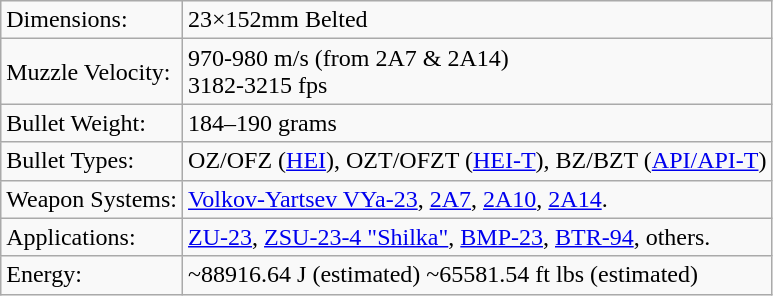<table class="wikitable">
<tr>
<td>Dimensions:</td>
<td>23×152mm Belted</td>
</tr>
<tr>
<td>Muzzle Velocity:</td>
<td>970-980 m/s (from 2A7 & 2A14)<br>3182-3215 fps</td>
</tr>
<tr>
<td>Bullet Weight:</td>
<td>184–190 grams</td>
</tr>
<tr>
<td>Bullet Types:</td>
<td>OZ/OFZ (<a href='#'>HEI</a>), OZT/OFZT (<a href='#'>HEI-T</a>), BZ/BZT (<a href='#'>API/API-T</a>)</td>
</tr>
<tr>
<td>Weapon Systems:</td>
<td><a href='#'>Volkov-Yartsev VYa-23</a>, <a href='#'>2A7</a>, <a href='#'>2A10</a>, <a href='#'>2A14</a>.</td>
</tr>
<tr>
<td>Applications:</td>
<td><a href='#'>ZU-23</a>, <a href='#'>ZSU-23-4 "Shilka"</a>, <a href='#'>BMP-23</a>, <a href='#'>BTR-94</a>, others.</td>
</tr>
<tr>
<td>Energy:</td>
<td>~88916.64 J (estimated) ~65581.54 ft lbs (estimated)</td>
</tr>
</table>
